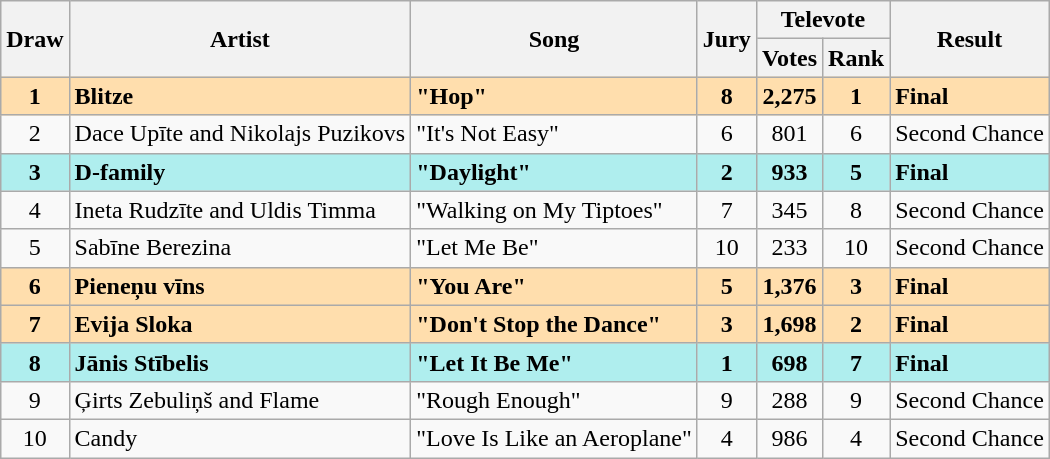<table class="sortable wikitable" style="margin: 1em auto 1em auto; text-align:center">
<tr>
<th rowspan="2">Draw</th>
<th rowspan="2">Artist</th>
<th rowspan="2">Song</th>
<th rowspan="2">Jury</th>
<th colspan="2">Televote</th>
<th rowspan="2">Result</th>
</tr>
<tr>
<th>Votes</th>
<th>Rank</th>
</tr>
<tr style="font-weight:bold; background:navajowhite;">
<td>1</td>
<td align="left">Blitze</td>
<td align="left">"Hop"</td>
<td>8</td>
<td>2,275</td>
<td>1</td>
<td align="left">Final</td>
</tr>
<tr>
<td>2</td>
<td align="left">Dace Upīte and Nikolajs Puzikovs</td>
<td align="left">"It's Not Easy"</td>
<td>6</td>
<td>801</td>
<td>6</td>
<td align="left">Second Chance</td>
</tr>
<tr style="font-weight:bold; background:paleturquoise;">
<td>3</td>
<td align="left">D-family</td>
<td align="left">"Daylight"</td>
<td>2</td>
<td>933</td>
<td>5</td>
<td align="left">Final</td>
</tr>
<tr>
<td>4</td>
<td align="left">Ineta Rudzīte and Uldis Timma</td>
<td align="left">"Walking on My Tiptoes"</td>
<td>7</td>
<td>345</td>
<td>8</td>
<td align="left">Second Chance</td>
</tr>
<tr>
<td>5</td>
<td align="left">Sabīne Berezina</td>
<td align="left">"Let Me Be"</td>
<td>10</td>
<td>233</td>
<td>10</td>
<td align="left">Second Chance</td>
</tr>
<tr style="font-weight:bold; background:navajowhite;">
<td>6</td>
<td align="left">Pieneņu vīns</td>
<td align="left">"You Are"</td>
<td>5</td>
<td>1,376</td>
<td>3</td>
<td align="left">Final</td>
</tr>
<tr style="font-weight:bold; background:navajowhite;">
<td>7</td>
<td align="left">Evija Sloka</td>
<td align="left">"Don't Stop the Dance"</td>
<td>3</td>
<td>1,698</td>
<td>2</td>
<td align="left">Final</td>
</tr>
<tr style="font-weight:bold; background:paleturquoise;">
<td>8</td>
<td align="left">Jānis Stībelis</td>
<td align="left">"Let It Be Me"</td>
<td>1</td>
<td>698</td>
<td>7</td>
<td align="left">Final</td>
</tr>
<tr>
<td>9</td>
<td align="left">Ģirts Zebuliņš and Flame</td>
<td align="left">"Rough Enough"</td>
<td>9</td>
<td>288</td>
<td>9</td>
<td align="left">Second Chance</td>
</tr>
<tr>
<td>10</td>
<td align="left">Candy</td>
<td align="left">"Love Is Like an Aeroplane"</td>
<td>4</td>
<td>986</td>
<td>4</td>
<td align="left">Second Chance</td>
</tr>
</table>
